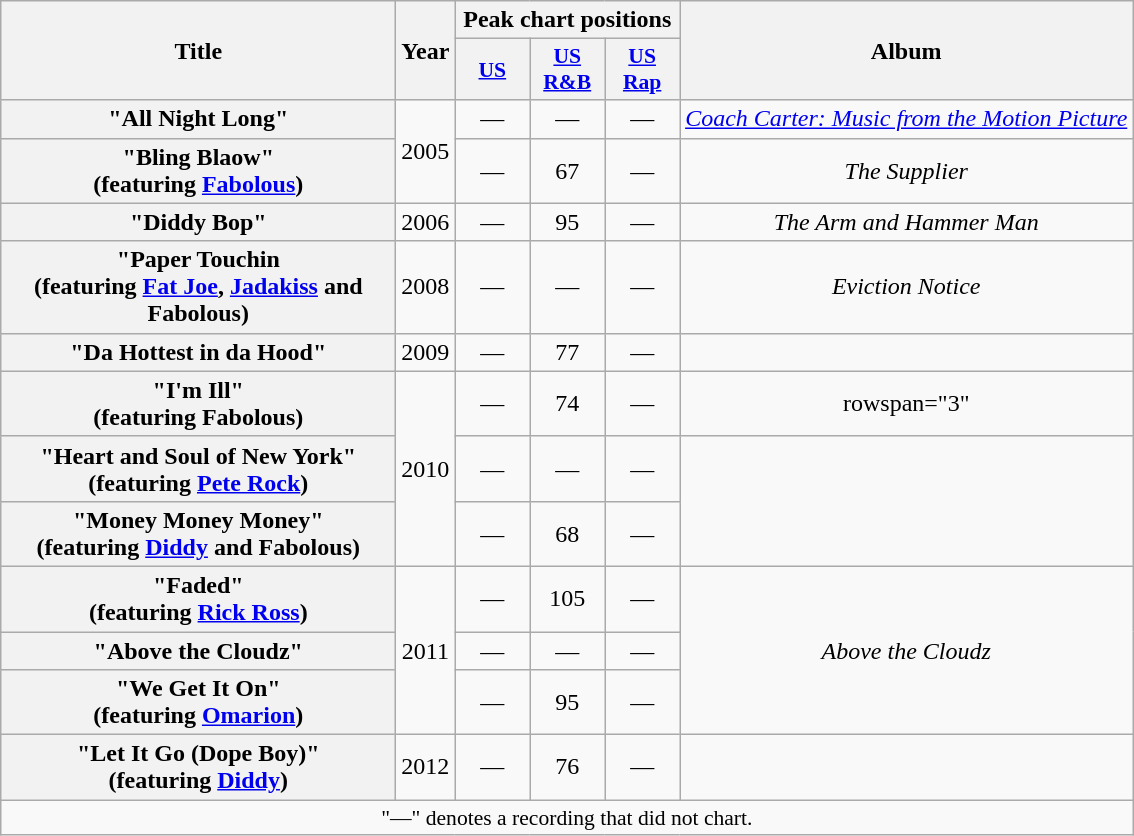<table class="wikitable plainrowheaders" style="text-align:center;">
<tr>
<th scope="col" rowspan="2" style="width:16em;">Title</th>
<th scope="col" rowspan="2">Year</th>
<th scope="col" colspan="3">Peak chart positions</th>
<th scope="col" rowspan="2">Album</th>
</tr>
<tr>
<th style="width:3em; font-size:90%"><a href='#'>US</a><br></th>
<th style="width:3em; font-size:90%"><a href='#'>US<br>R&B</a><br></th>
<th style="width:3em; font-size:90%"><a href='#'>US<br>Rap</a><br></th>
</tr>
<tr>
<th scope="row">"All Night Long"</th>
<td rowspan="2">2005</td>
<td>—</td>
<td>—</td>
<td>—</td>
<td><em><a href='#'>Coach Carter: Music from the Motion Picture</a></em></td>
</tr>
<tr>
<th scope="row">"Bling Blaow"<br><span>(featuring <a href='#'>Fabolous</a>)</span></th>
<td>—</td>
<td>67</td>
<td>—</td>
<td><em>The Supplier</em></td>
</tr>
<tr>
<th scope="row">"Diddy Bop"</th>
<td>2006</td>
<td>—</td>
<td>95</td>
<td>—</td>
<td><em>The Arm and Hammer Man</em></td>
</tr>
<tr>
<th scope="row">"Paper Touchin<br><span>(featuring <a href='#'>Fat Joe</a>, <a href='#'>Jadakiss</a> and Fabolous)</span></th>
<td>2008</td>
<td>—</td>
<td>—</td>
<td>—</td>
<td><em>Eviction Notice</em></td>
</tr>
<tr>
<th scope="row">"Da Hottest in da Hood"</th>
<td>2009</td>
<td>—</td>
<td>77</td>
<td>—</td>
<td></td>
</tr>
<tr>
<th scope="row">"I'm Ill"<br><span>(featuring Fabolous)</span></th>
<td rowspan="3">2010</td>
<td>—</td>
<td>74</td>
<td>—</td>
<td>rowspan="3" </td>
</tr>
<tr>
<th scope="row">"Heart and Soul of New York"<br><span>(featuring <a href='#'>Pete Rock</a>)</span></th>
<td>—</td>
<td>—</td>
<td>—</td>
</tr>
<tr>
<th scope="row">"Money Money Money"<br><span>(featuring <a href='#'>Diddy</a> and Fabolous)</span></th>
<td>—</td>
<td>68</td>
<td>—</td>
</tr>
<tr>
<th scope="row">"Faded"<br><span>(featuring <a href='#'>Rick Ross</a>)</span></th>
<td rowspan="3">2011</td>
<td>—</td>
<td>105</td>
<td>—</td>
<td rowspan="3"><em>Above the Cloudz</em></td>
</tr>
<tr>
<th scope="row">"Above the Cloudz"</th>
<td>—</td>
<td>—</td>
<td>—</td>
</tr>
<tr>
<th scope="row">"We Get It On"<br><span>(featuring <a href='#'>Omarion</a>)</span></th>
<td>—</td>
<td>95</td>
<td>—</td>
</tr>
<tr>
<th scope="row">"Let It Go (Dope Boy)"<br><span>(featuring <a href='#'>Diddy</a>)</span></th>
<td>2012</td>
<td>—</td>
<td>76</td>
<td>—</td>
<td></td>
</tr>
<tr>
<td colspan="6" style="font-size:90%">"—" denotes a recording that did not chart.</td>
</tr>
</table>
